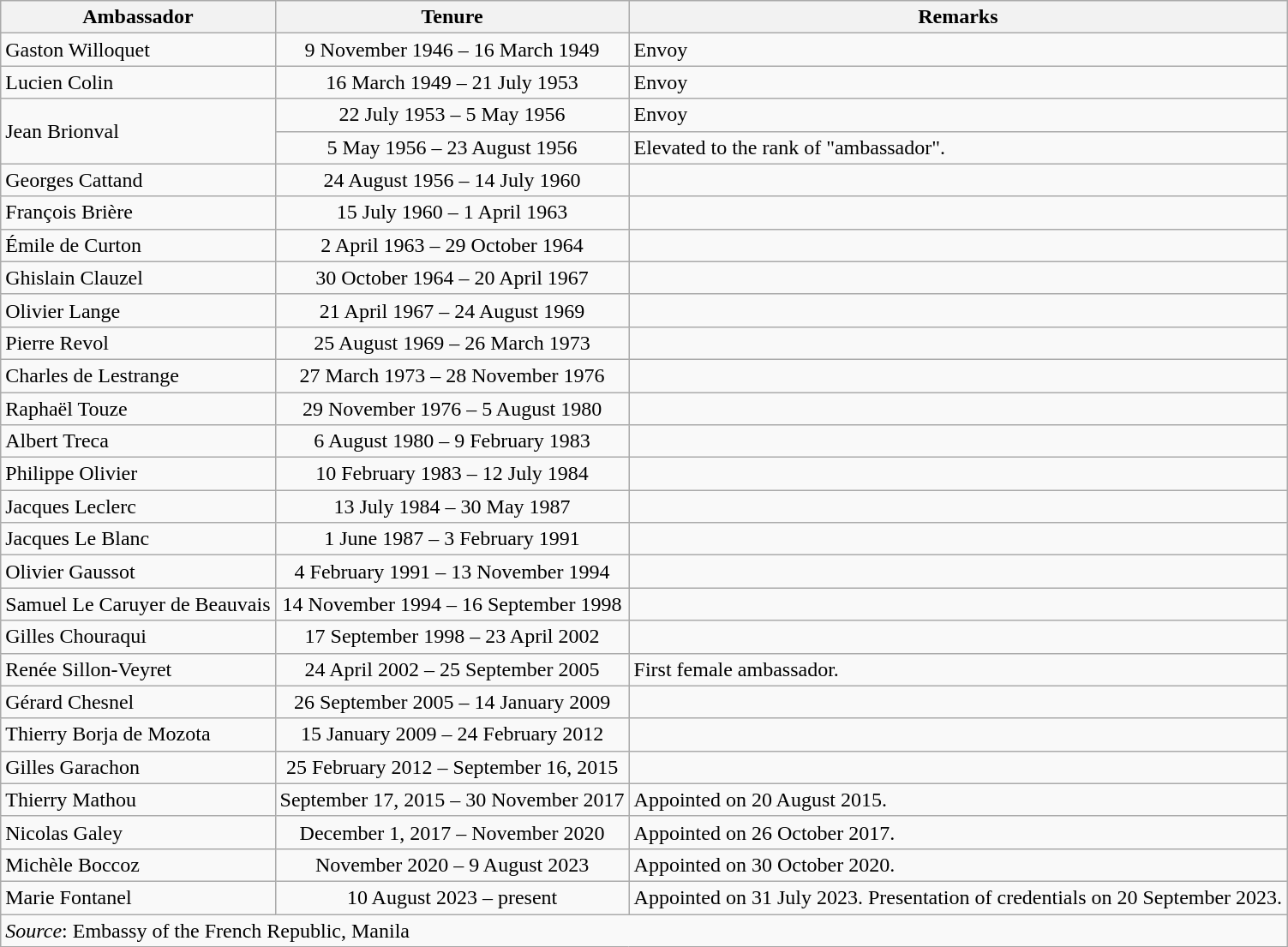<table class="wikitable">
<tr>
<th>Ambassador</th>
<th>Tenure</th>
<th>Remarks</th>
</tr>
<tr>
<td>Gaston Willoquet</td>
<td align="center">9 November 1946 – 16 March 1949</td>
<td>Envoy</td>
</tr>
<tr>
<td>Lucien Colin</td>
<td align="center">16 March 1949 – 21 July 1953</td>
<td>Envoy</td>
</tr>
<tr>
<td rowspan="2">Jean Brionval</td>
<td align="center">22 July 1953 – 5 May 1956</td>
<td>Envoy</td>
</tr>
<tr>
<td align="center">5 May 1956 – 23 August 1956</td>
<td>Elevated to the rank of "ambassador".</td>
</tr>
<tr>
<td>Georges Cattand</td>
<td align="center">24 August 1956 – 14 July 1960</td>
<td></td>
</tr>
<tr>
<td>François Brière</td>
<td align="center">15 July 1960 – 1 April 1963</td>
<td></td>
</tr>
<tr>
<td>Émile de Curton</td>
<td align="center">2 April 1963 – 29 October 1964</td>
<td></td>
</tr>
<tr>
<td>Ghislain Clauzel</td>
<td align="center">30 October 1964 – 20 April 1967</td>
<td></td>
</tr>
<tr>
<td>Olivier Lange</td>
<td align="center">21 April 1967 – 24 August 1969</td>
<td></td>
</tr>
<tr>
<td>Pierre Revol</td>
<td align="center">25 August 1969 – 26 March 1973</td>
<td></td>
</tr>
<tr>
<td>Charles de Lestrange</td>
<td align="center">27 March 1973 – 28 November 1976</td>
<td></td>
</tr>
<tr>
<td>Raphaël Touze</td>
<td align="center">29 November 1976 – 5 August 1980</td>
<td></td>
</tr>
<tr>
<td>Albert Treca</td>
<td align="center">6 August 1980 – 9 February 1983</td>
<td></td>
</tr>
<tr>
<td>Philippe Olivier</td>
<td align="center">10 February 1983 – 12 July 1984</td>
<td></td>
</tr>
<tr>
<td>Jacques Leclerc</td>
<td align="center">13 July 1984 – 30 May 1987</td>
<td></td>
</tr>
<tr>
<td>Jacques Le Blanc</td>
<td align="center">1 June 1987 – 3 February 1991</td>
<td></td>
</tr>
<tr>
<td>Olivier Gaussot</td>
<td align="center">4 February 1991 – 13 November 1994</td>
<td></td>
</tr>
<tr>
<td>Samuel Le Caruyer de Beauvais</td>
<td align="center">14 November 1994 – 16 September 1998</td>
<td></td>
</tr>
<tr>
<td>Gilles Chouraqui</td>
<td align="center">17 September 1998 – 23 April 2002</td>
<td></td>
</tr>
<tr>
<td>Renée Sillon-Veyret</td>
<td align="center">24 April 2002 – 25 September 2005</td>
<td>First female ambassador.</td>
</tr>
<tr>
<td>Gérard Chesnel</td>
<td align="center">26 September 2005 – 14 January 2009</td>
<td></td>
</tr>
<tr>
<td>Thierry Borja de Mozota</td>
<td align="center">15 January 2009 – 24 February 2012</td>
<td></td>
</tr>
<tr>
<td>Gilles Garachon</td>
<td align="center">25 February 2012 – September 16, 2015</td>
<td></td>
</tr>
<tr>
<td>Thierry Mathou</td>
<td align="center">September 17, 2015 – 30 November 2017</td>
<td>Appointed on 20 August 2015.</td>
</tr>
<tr>
<td>Nicolas Galey</td>
<td align="center">December 1, 2017 – November 2020</td>
<td>Appointed on 26 October 2017.</td>
</tr>
<tr>
<td>Michèle Boccoz</td>
<td align="center">November 2020 – 9 August 2023</td>
<td>Appointed on 30 October 2020.</td>
</tr>
<tr>
<td>Marie Fontanel</td>
<td align="center">10 August 2023 – present</td>
<td>Appointed on 31 July 2023. Presentation of credentials on 20 September 2023.</td>
</tr>
<tr>
<td colspan=3><em>Source</em>: Embassy of the French Republic, Manila</td>
</tr>
</table>
